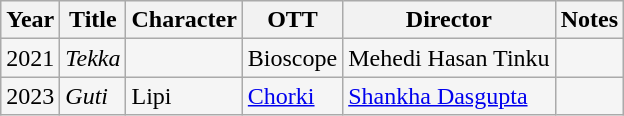<table class="wikitable sortable" style="background:#F5F5F5;">
<tr>
<th>Year</th>
<th>Title</th>
<th>Character</th>
<th>OTT</th>
<th>Director</th>
<th>Notes</th>
</tr>
<tr>
<td>2021</td>
<td><em>Tekka</em></td>
<td></td>
<td>Bioscope</td>
<td>Mehedi Hasan Tinku</td>
<td></td>
</tr>
<tr>
<td>2023</td>
<td><em>Guti</em></td>
<td>Lipi</td>
<td><a href='#'>Chorki</a></td>
<td><a href='#'>Shankha Dasgupta</a></td>
<td></td>
</tr>
</table>
